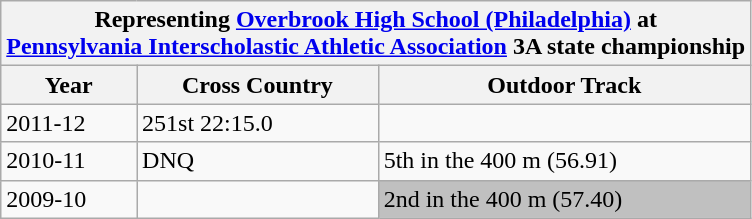<table class="wikitable sortable">
<tr>
<th colspan="7">Representing <a href='#'>Overbrook High School (Philadelphia)</a> at<br><a href='#'>Pennsylvania Interscholastic Athletic Association</a> 3A state championship</th>
</tr>
<tr>
<th>Year</th>
<th>Cross Country</th>
<th>Outdoor Track</th>
</tr>
<tr>
<td Rowspan=1>2011-12</td>
<td Rowspan=1>251st 22:15.0</td>
<td></td>
</tr>
<tr>
<td Rowspan=1>2010-11</td>
<td Rowspan=1>DNQ</td>
<td>5th in the 400 m (56.91)</td>
</tr>
<tr>
<td Rowspan=1>2009-10</td>
<td Rowspan=1></td>
<td bgcolor=silver>2nd in the 400 m (57.40)</td>
</tr>
</table>
